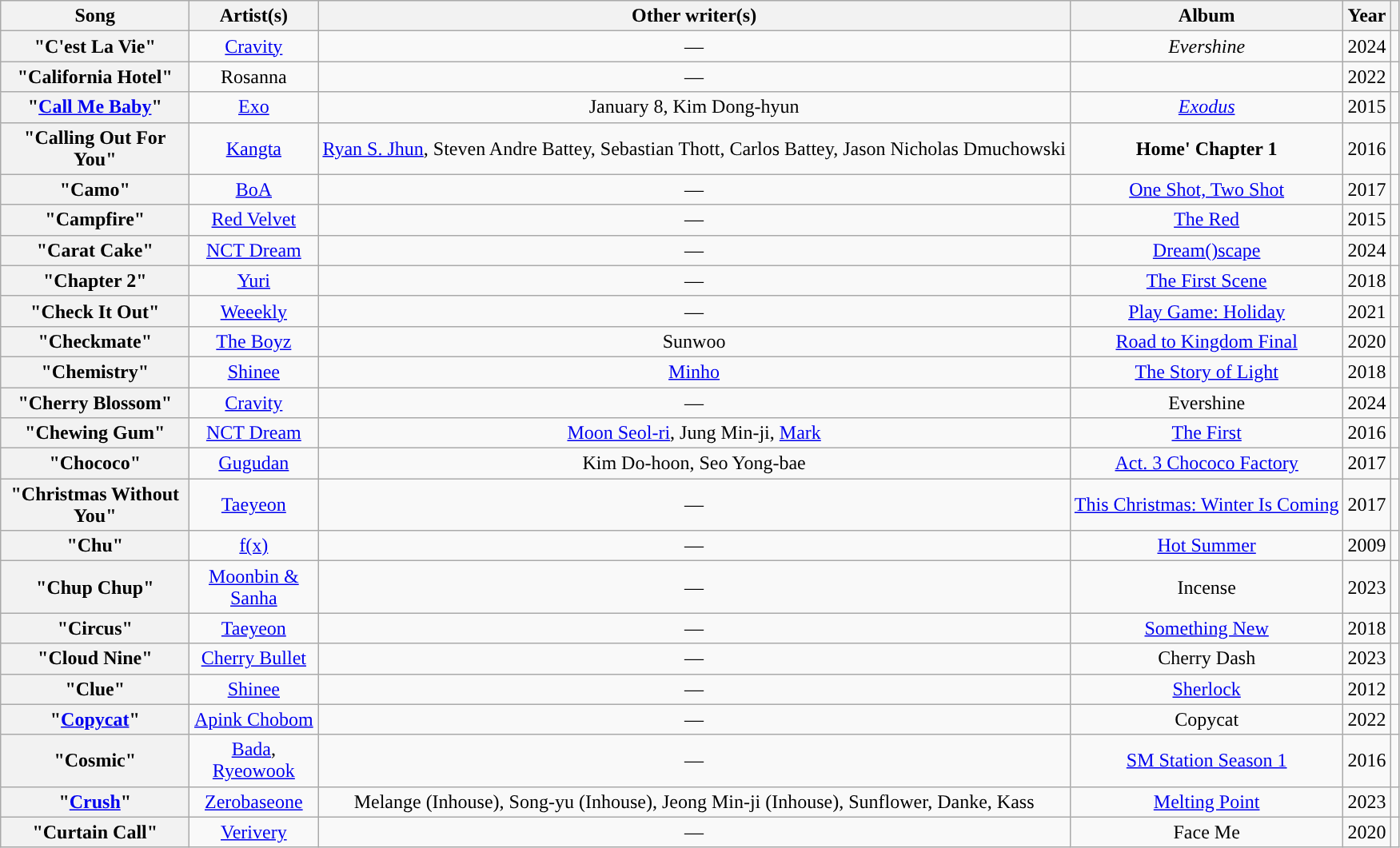<table class="wikitable sortable plainrowheaders" style="text-align:center;">
<tr>
<th scope="col" width="150">Song</th>
<th scope="col" width="100">Artist(s)</th>
<th scope="col" class="unsortable">Other writer(s)</th>
<th scope="col" data-sort-type="text">Album</th>
<th scope="col">Year</th>
<th scope="col" class="unsortable"></th>
</tr>
<tr>
<th scope="row">"C'est La Vie"</th>
<td><a href='#'>Cravity</a></td>
<td>—</td>
<td><em>Evershine</em></td>
<td>2024</td>
<td style="text-align:center;"></td>
</tr>
<tr>
<th scope="row">"California Hotel"</th>
<td>Rosanna</td>
<td>—</td>
<td></td>
<td>2022</td>
<td style="text-align:center;"></td>
</tr>
<tr>
<th scope="row">"<a href='#'>Call Me Baby</a>"</th>
<td><a href='#'>Exo</a></td>
<td>January 8, Kim Dong-hyun</td>
<td><em><a href='#'>Exodus</a></em></td>
<td>2015</td>
<td style="text-align:center;"></td>
</tr>
<tr>
<th scope="row">"Calling Out For You"</th>
<td><a href='#'>Kangta</a></td>
<td><a href='#'>Ryan S. Jhun</a>, Steven Andre Battey, Sebastian Thott, Carlos Battey, Jason Nicholas Dmuchowski</td>
<td><strong>Home' Chapter 1<em></td>
<td>2016</td>
<td style="text-align:center;"></td>
</tr>
<tr>
<th scope="row">"Camo"</th>
<td><a href='#'>BoA</a></td>
<td>—</td>
<td></em><a href='#'>One Shot, Two Shot</a><em></td>
<td>2017</td>
<td style="text-align:center;"></td>
</tr>
<tr>
<th scope="row">"Campfire"</th>
<td><a href='#'>Red Velvet</a></td>
<td>—</td>
<td></em><a href='#'>The Red</a><em></td>
<td>2015</td>
<td style="text-align:center;"></td>
</tr>
<tr>
<th scope="row">"Carat Cake"</th>
<td><a href='#'>NCT Dream</a></td>
<td>—</td>
<td></em><a href='#'>Dream()scape</a><em></td>
<td>2024</td>
<td style="text-align:center;"></td>
</tr>
<tr>
<th scope="row">"Chapter 2"</th>
<td><a href='#'>Yuri</a></td>
<td>—</td>
<td></em><a href='#'>The First Scene</a><em></td>
<td>2018</td>
<td style="text-align:center;"></td>
</tr>
<tr>
<th scope="row">"Check It Out"</th>
<td><a href='#'>Weeekly</a></td>
<td>—</td>
<td></em><a href='#'>Play Game: Holiday</a><em></td>
<td>2021</td>
<td style="text-align:center;"></td>
</tr>
<tr>
<th scope="row">"Checkmate"</th>
<td><a href='#'>The Boyz</a></td>
<td>Sunwoo</td>
<td></em><a href='#'>Road to Kingdom Final</a><em></td>
<td>2020</td>
<td style="text-align:center;"></td>
</tr>
<tr>
<th scope="row">"Chemistry"</th>
<td><a href='#'>Shinee</a></td>
<td><a href='#'>Minho</a></td>
<td></em><a href='#'>The Story of Light</a><em></td>
<td>2018</td>
<td style="text-align:center;"></td>
</tr>
<tr>
<th scope="row">"Cherry Blossom"</th>
<td><a href='#'>Cravity</a></td>
<td>—</td>
<td></em>Evershine<em></td>
<td>2024</td>
<td style="text-align:center;"></td>
</tr>
<tr>
<th scope="row">"Chewing Gum"</th>
<td><a href='#'>NCT Dream</a></td>
<td><a href='#'>Moon Seol-ri</a>, Jung Min-ji, <a href='#'>Mark</a></td>
<td></em><a href='#'>The First</a><em></td>
<td>2016</td>
<td style="text-align:center;"></td>
</tr>
<tr>
<th scope="row">"Chococo"</th>
<td><a href='#'>Gugudan</a></td>
<td>Kim Do-hoon, Seo Yong-bae</td>
<td></em><a href='#'>Act. 3 Chococo Factory</a><em></td>
<td>2017</td>
<td style="text-align:center;"></td>
</tr>
<tr>
<th scope="row">"Christmas Without You"</th>
<td><a href='#'>Taeyeon</a></td>
<td>—</td>
<td></em><a href='#'>This Christmas: Winter Is Coming</a><em></td>
<td>2017</td>
<td style="text-align:center;"></td>
</tr>
<tr>
<th scope="row">"Chu"</th>
<td><a href='#'>f(x)</a></td>
<td>—</td>
<td></em><a href='#'>Hot Summer</a><em></td>
<td>2009</td>
<td style="text-align:center;"></td>
</tr>
<tr>
<th scope="row">"Chup Chup"</th>
<td><a href='#'>Moonbin & Sanha</a></td>
<td>—</td>
<td></em>Incense<em></td>
<td>2023</td>
<td style="text-align:center;"></td>
</tr>
<tr>
<th scope="row">"Circus"</th>
<td><a href='#'>Taeyeon</a></td>
<td>—</td>
<td></em><a href='#'>Something New</a><em></td>
<td>2018</td>
<td style="text-align:center;"></td>
</tr>
<tr>
<th scope="row">"Cloud Nine"</th>
<td><a href='#'>Cherry Bullet</a></td>
<td>—</td>
<td></em>Cherry Dash<em></td>
<td>2023</td>
<td style="text-align:center;"></td>
</tr>
<tr>
<th scope="row">"Clue"</th>
<td><a href='#'>Shinee</a></td>
<td>—</td>
<td></em><a href='#'>Sherlock</a><em></td>
<td>2012</td>
<td style="text-align:center;"></td>
</tr>
<tr>
<th scope="row">"<a href='#'>Copycat</a>"</th>
<td><a href='#'>Apink Chobom</a></td>
<td>—</td>
<td></em>Copycat<em></td>
<td>2022</td>
<td style="text-align:center;"></td>
</tr>
<tr>
<th scope="row">"Cosmic"</th>
<td><a href='#'>Bada</a>, <a href='#'>Ryeowook</a></td>
<td>—</td>
<td></em><a href='#'>SM Station Season 1</a><em></td>
<td>2016</td>
<td style="text-align:center;"></td>
</tr>
<tr>
<th scope="row">"<a href='#'>Crush</a>"</th>
<td><a href='#'>Zerobaseone</a></td>
<td>Melange (Inhouse), Song-yu (Inhouse), Jeong Min-ji (Inhouse), Sunflower, Danke, Kass</td>
<td></em><a href='#'>Melting Point</a><em></td>
<td>2023</td>
<td style="text-align:center;"></td>
</tr>
<tr>
<th scope="row">"Curtain Call"</th>
<td><a href='#'>Verivery</a></td>
<td>—</td>
<td></em>Face Me<em></td>
<td>2020</td>
<td style="text-align:center;"></td>
</tr>
</table>
